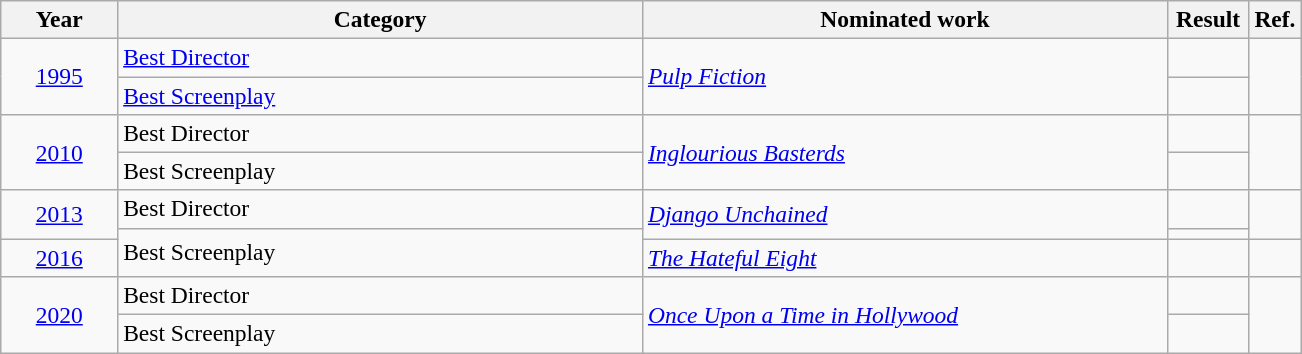<table class="wikitable sortable plainrowheaders" Style=font-size:98%>
<tr>
<th scope="col" style="width:9%;">Year</th>
<th scope="col" style="width:20em;">Category</th>
<th scope="col" style="width:20em;">Nominated work</th>
<th scope="col" style="width:2em;">Result</th>
<th scope="col" style="width:4%;" class="unsortable">Ref.</th>
</tr>
<tr>
<td style="text-align:center;", rowspan=2><a href='#'>1995</a></td>
<td><a href='#'>Best Director</a></td>
<td rowspan=2><em><a href='#'>Pulp Fiction</a></em></td>
<td></td>
<td style="text-align:center;", rowspan=2></td>
</tr>
<tr>
<td><a href='#'>Best Screenplay</a></td>
<td></td>
</tr>
<tr>
<td style="text-align:center;", rowspan=2><a href='#'>2010</a></td>
<td>Best Director</td>
<td rowspan=2><em><a href='#'>Inglourious Basterds</a></em></td>
<td></td>
<td style="text-align:center;", rowspan=2></td>
</tr>
<tr>
<td>Best Screenplay</td>
<td></td>
</tr>
<tr>
<td style="text-align:center;", rowspan=2><a href='#'>2013</a></td>
<td>Best Director</td>
<td rowspan=2><em><a href='#'>Django Unchained</a></em></td>
<td></td>
<td style="text-align:center;", rowspan=2></td>
</tr>
<tr>
<td rowspan=2>Best Screenplay</td>
<td></td>
</tr>
<tr>
<td style="text-align:center;"><a href='#'>2016</a></td>
<td><em><a href='#'>The Hateful Eight</a></em></td>
<td></td>
<td style="text-align:center;"></td>
</tr>
<tr>
<td style="text-align:center;", rowspan=2><a href='#'>2020</a></td>
<td>Best Director</td>
<td rowspan=2><em><a href='#'>Once Upon a Time in Hollywood</a></em></td>
<td></td>
<td style="text-align:center;", rowspan=2></td>
</tr>
<tr>
<td>Best Screenplay</td>
<td></td>
</tr>
</table>
